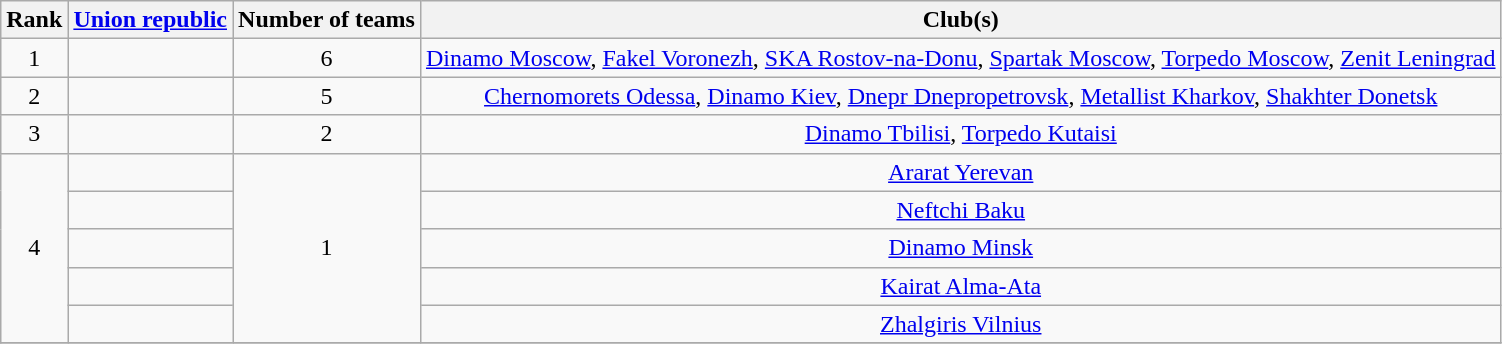<table class="wikitable">
<tr>
<th>Rank</th>
<th><a href='#'>Union republic</a></th>
<th>Number of teams</th>
<th>Club(s)</th>
</tr>
<tr>
<td align="center" rowspan=1>1</td>
<td></td>
<td align="center" rowspan=1>6</td>
<td align="center"><a href='#'>Dinamo Moscow</a>, <a href='#'>Fakel Voronezh</a>, <a href='#'>SKA Rostov-na-Donu</a>, <a href='#'>Spartak Moscow</a>, <a href='#'>Torpedo Moscow</a>, <a href='#'>Zenit Leningrad</a></td>
</tr>
<tr>
<td align="center" rowspan=1>2</td>
<td></td>
<td align="center" rowspan=1>5</td>
<td align="center"><a href='#'>Chernomorets Odessa</a>, <a href='#'>Dinamo Kiev</a>, <a href='#'>Dnepr Dnepropetrovsk</a>, <a href='#'>Metallist Kharkov</a>, <a href='#'>Shakhter Donetsk</a></td>
</tr>
<tr>
<td align="center" rowspan=1>3</td>
<td></td>
<td align="center" rowspan=1>2</td>
<td align="center"><a href='#'>Dinamo Tbilisi</a>, <a href='#'>Torpedo Kutaisi</a></td>
</tr>
<tr>
<td align="center" rowspan=5>4</td>
<td></td>
<td align="center" rowspan=5>1</td>
<td align="center"><a href='#'>Ararat Yerevan</a></td>
</tr>
<tr>
<td></td>
<td align="center"><a href='#'>Neftchi Baku</a></td>
</tr>
<tr>
<td></td>
<td align="center"><a href='#'>Dinamo Minsk</a></td>
</tr>
<tr>
<td></td>
<td align="center"><a href='#'>Kairat Alma-Ata</a></td>
</tr>
<tr>
<td></td>
<td align="center"><a href='#'>Zhalgiris Vilnius</a></td>
</tr>
<tr>
</tr>
</table>
